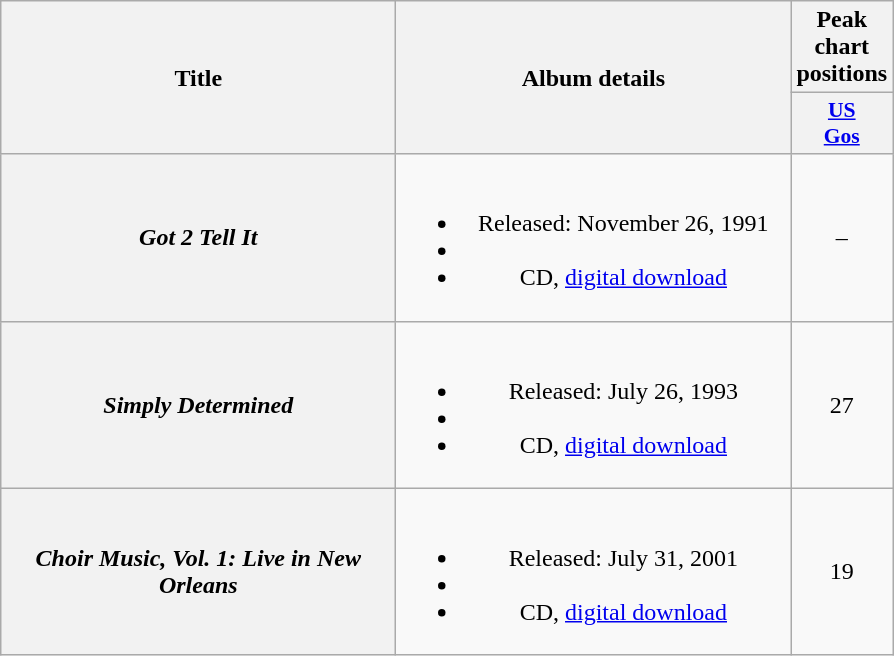<table class="wikitable plainrowheaders" style="text-align:center;">
<tr>
<th scope="col" rowspan="2" style="width:16em;">Title</th>
<th scope="col" rowspan="2" style="width:16em;">Album details</th>
<th scope="col" colspan="1">Peak chart positions</th>
</tr>
<tr>
<th style="width:3em; font-size:90%"><a href='#'>US<br>Gos</a></th>
</tr>
<tr>
<th scope="row"><em>Got 2 Tell It</em></th>
<td><br><ul><li>Released: November 26, 1991</li><li></li><li>CD, <a href='#'>digital download</a></li></ul></td>
<td>–</td>
</tr>
<tr>
<th scope="row"><em>Simply Determined</em></th>
<td><br><ul><li>Released: July 26, 1993</li><li></li><li>CD, <a href='#'>digital download</a></li></ul></td>
<td>27</td>
</tr>
<tr>
<th scope="row"><em>Choir Music, Vol. 1: Live in New Orleans</em></th>
<td><br><ul><li>Released: July 31, 2001</li><li></li><li>CD, <a href='#'>digital download</a></li></ul></td>
<td>19</td>
</tr>
</table>
